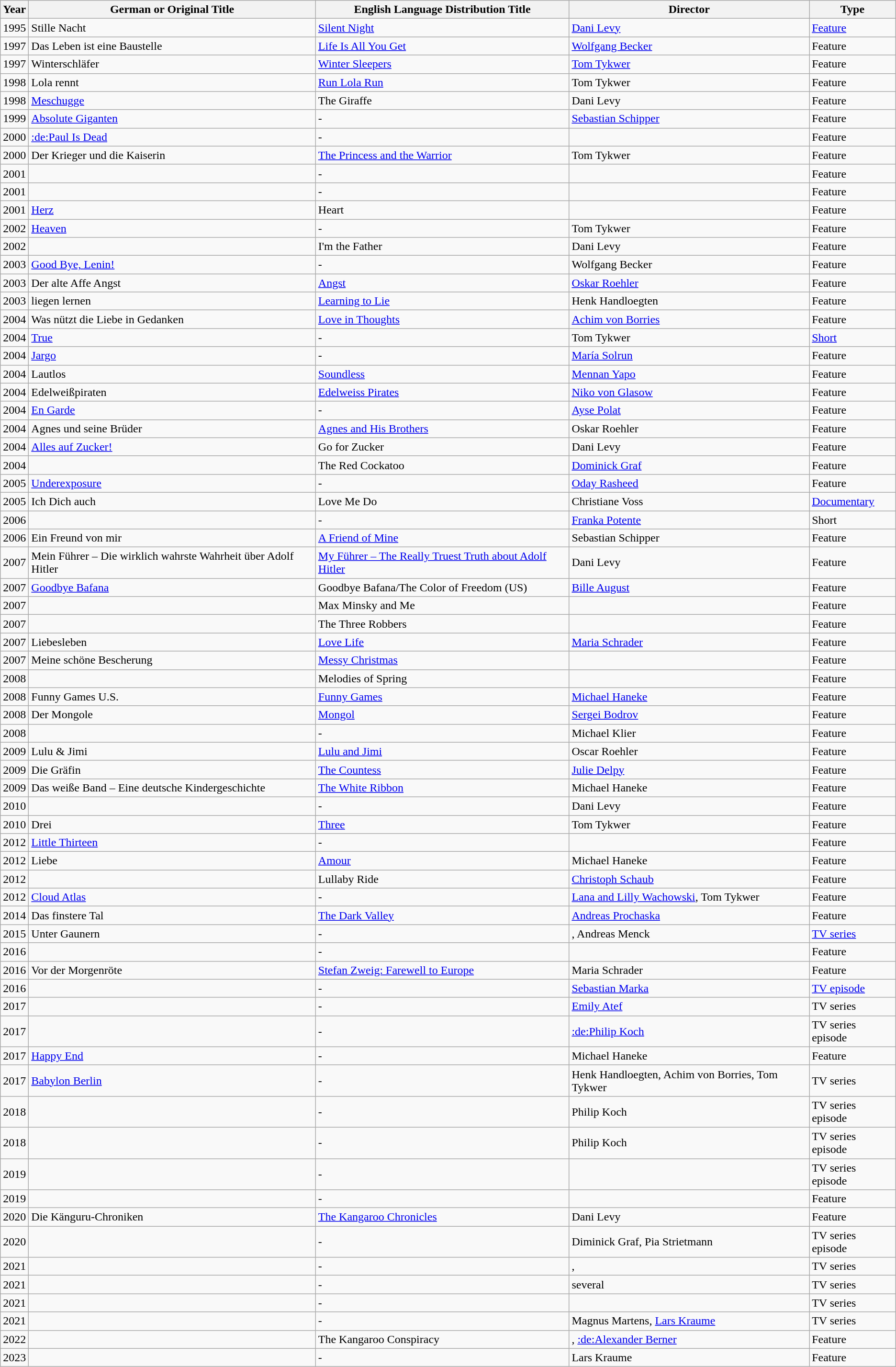<table class="wikitable sortable sticky-header">
<tr>
<th>Year</th>
<th>German or Original Title</th>
<th>English Language Distribution Title</th>
<th>Director</th>
<th>Type</th>
</tr>
<tr>
<td>1995</td>
<td>Stille Nacht</td>
<td><a href='#'>Silent Night</a></td>
<td><a href='#'>Dani Levy</a></td>
<td><a href='#'>Feature</a></td>
</tr>
<tr>
<td>1997</td>
<td>Das Leben ist eine Baustelle</td>
<td><a href='#'>Life Is All You Get</a></td>
<td><a href='#'>Wolfgang Becker</a></td>
<td>Feature</td>
</tr>
<tr>
<td>1997</td>
<td>Winterschläfer</td>
<td><a href='#'>Winter Sleepers</a></td>
<td><a href='#'>Tom Tykwer</a></td>
<td>Feature</td>
</tr>
<tr>
<td>1998</td>
<td>Lola rennt</td>
<td><a href='#'>Run Lola Run</a></td>
<td>Tom Tykwer</td>
<td>Feature</td>
</tr>
<tr>
<td>1998</td>
<td><a href='#'>Meschugge</a></td>
<td>The Giraffe</td>
<td>Dani Levy</td>
<td>Feature</td>
</tr>
<tr>
<td>1999</td>
<td><a href='#'>Absolute Giganten</a></td>
<td>-</td>
<td><a href='#'>Sebastian Schipper</a></td>
<td>Feature</td>
</tr>
<tr>
<td>2000</td>
<td><a href='#'>:de:Paul Is Dead</a></td>
<td>-</td>
<td></td>
<td>Feature</td>
</tr>
<tr>
<td>2000</td>
<td>Der Krieger und die Kaiserin</td>
<td><a href='#'>The Princess and the Warrior</a></td>
<td>Tom Tykwer</td>
<td>Feature</td>
</tr>
<tr>
<td>2001</td>
<td></td>
<td>-</td>
<td></td>
<td>Feature</td>
</tr>
<tr>
<td>2001</td>
<td></td>
<td>-</td>
<td></td>
<td>Feature</td>
</tr>
<tr>
<td>2001</td>
<td><a href='#'>Herz</a></td>
<td>Heart</td>
<td></td>
<td>Feature</td>
</tr>
<tr>
<td>2002</td>
<td><a href='#'>Heaven</a></td>
<td>-</td>
<td>Tom Tykwer</td>
<td>Feature</td>
</tr>
<tr>
<td>2002</td>
<td></td>
<td>I'm the Father</td>
<td>Dani Levy</td>
<td>Feature</td>
</tr>
<tr>
<td>2003</td>
<td><a href='#'>Good Bye, Lenin!</a></td>
<td>-</td>
<td>Wolfgang Becker</td>
<td>Feature</td>
</tr>
<tr>
<td>2003</td>
<td>Der alte Affe Angst</td>
<td><a href='#'>Angst</a></td>
<td><a href='#'>Oskar Roehler</a></td>
<td>Feature</td>
</tr>
<tr>
<td>2003</td>
<td>liegen lernen</td>
<td><a href='#'>Learning to Lie</a></td>
<td>Henk Handloegten</td>
<td>Feature</td>
</tr>
<tr>
<td>2004</td>
<td>Was nützt die Liebe in Gedanken</td>
<td><a href='#'>Love in Thoughts</a></td>
<td><a href='#'>Achim von Borries</a></td>
<td>Feature</td>
</tr>
<tr>
<td>2004</td>
<td><a href='#'>True</a></td>
<td>-</td>
<td>Tom Tykwer</td>
<td><a href='#'>Short</a></td>
</tr>
<tr>
<td>2004</td>
<td><a href='#'>Jargo</a></td>
<td>-</td>
<td><a href='#'>María Solrun</a></td>
<td>Feature</td>
</tr>
<tr>
<td>2004</td>
<td>Lautlos</td>
<td><a href='#'>Soundless</a></td>
<td><a href='#'>Mennan Yapo</a></td>
<td>Feature</td>
</tr>
<tr>
<td>2004</td>
<td>Edelweißpiraten</td>
<td><a href='#'>Edelweiss Pirates</a></td>
<td><a href='#'>Niko von Glasow</a></td>
<td>Feature</td>
</tr>
<tr>
<td>2004</td>
<td><a href='#'>En Garde</a></td>
<td>-</td>
<td><a href='#'>Ayse Polat</a></td>
<td>Feature</td>
</tr>
<tr>
<td>2004</td>
<td>Agnes und seine Brüder</td>
<td><a href='#'>Agnes and His Brothers</a></td>
<td>Oskar Roehler</td>
<td>Feature</td>
</tr>
<tr>
<td>2004</td>
<td><a href='#'>Alles auf Zucker!</a></td>
<td>Go for Zucker</td>
<td>Dani Levy</td>
<td>Feature</td>
</tr>
<tr>
<td>2004</td>
<td></td>
<td>The Red Cockatoo</td>
<td><a href='#'>Dominick Graf</a></td>
<td>Feature</td>
</tr>
<tr>
<td>2005</td>
<td><a href='#'>Underexposure</a></td>
<td>-</td>
<td><a href='#'>Oday Rasheed</a></td>
<td>Feature</td>
</tr>
<tr>
<td>2005</td>
<td>Ich Dich auch</td>
<td>Love Me Do</td>
<td>Christiane Voss</td>
<td><a href='#'>Documentary</a></td>
</tr>
<tr>
<td>2006</td>
<td></td>
<td>-</td>
<td><a href='#'>Franka Potente</a></td>
<td>Short</td>
</tr>
<tr>
<td>2006</td>
<td>Ein Freund von mir</td>
<td><a href='#'>A Friend of Mine</a></td>
<td>Sebastian Schipper</td>
<td>Feature</td>
</tr>
<tr>
<td>2007</td>
<td>Mein Führer – Die wirklich wahrste Wahrheit über Adolf Hitler</td>
<td><a href='#'>My Führer – The Really Truest Truth about Adolf Hitler</a></td>
<td>Dani Levy</td>
<td>Feature</td>
</tr>
<tr>
<td>2007</td>
<td><a href='#'>Goodbye Bafana</a></td>
<td>Goodbye Bafana/The Color of Freedom (US)</td>
<td><a href='#'>Bille August</a></td>
<td>Feature</td>
</tr>
<tr>
<td>2007</td>
<td></td>
<td>Max Minsky and Me</td>
<td></td>
<td>Feature</td>
</tr>
<tr>
<td>2007</td>
<td></td>
<td>The Three Robbers</td>
<td></td>
<td>Feature</td>
</tr>
<tr>
<td>2007</td>
<td>Liebesleben</td>
<td><a href='#'>Love Life</a></td>
<td><a href='#'>Maria Schrader</a></td>
<td>Feature</td>
</tr>
<tr>
<td>2007</td>
<td>Meine schöne Bescherung</td>
<td><a href='#'>Messy Christmas</a></td>
<td></td>
<td>Feature</td>
</tr>
<tr>
<td>2008</td>
<td></td>
<td>Melodies of Spring</td>
<td></td>
<td>Feature</td>
</tr>
<tr>
<td>2008</td>
<td>Funny Games U.S.</td>
<td><a href='#'>Funny Games</a></td>
<td><a href='#'>Michael Haneke</a></td>
<td>Feature</td>
</tr>
<tr>
<td>2008</td>
<td>Der Mongole</td>
<td><a href='#'>Mongol</a></td>
<td><a href='#'>Sergei Bodrov</a></td>
<td>Feature</td>
</tr>
<tr>
<td>2008</td>
<td></td>
<td>-</td>
<td>Michael Klier</td>
<td>Feature</td>
</tr>
<tr>
<td>2009</td>
<td>Lulu & Jimi</td>
<td><a href='#'>Lulu and Jimi</a></td>
<td>Oscar Roehler</td>
<td>Feature</td>
</tr>
<tr>
<td>2009</td>
<td>Die Gräfin</td>
<td><a href='#'>The Countess</a></td>
<td><a href='#'>Julie Delpy</a></td>
<td>Feature</td>
</tr>
<tr>
<td>2009</td>
<td>Das weiße Band – Eine deutsche Kindergeschichte</td>
<td><a href='#'>The White Ribbon</a></td>
<td>Michael Haneke</td>
<td>Feature</td>
</tr>
<tr>
<td>2010</td>
<td></td>
<td>-</td>
<td>Dani Levy</td>
<td>Feature</td>
</tr>
<tr>
<td>2010</td>
<td>Drei</td>
<td><a href='#'>Three</a></td>
<td>Tom Tykwer</td>
<td>Feature</td>
</tr>
<tr>
<td>2012</td>
<td><a href='#'>Little Thirteen</a></td>
<td>-</td>
<td></td>
<td>Feature</td>
</tr>
<tr>
<td>2012</td>
<td>Liebe</td>
<td><a href='#'>Amour</a></td>
<td>Michael Haneke</td>
<td>Feature</td>
</tr>
<tr>
<td>2012</td>
<td></td>
<td>Lullaby Ride</td>
<td><a href='#'>Christoph Schaub</a></td>
<td>Feature</td>
</tr>
<tr>
<td>2012</td>
<td><a href='#'>Cloud Atlas</a></td>
<td>-</td>
<td><a href='#'>Lana and Lilly Wachowski</a>, Tom Tykwer</td>
<td>Feature</td>
</tr>
<tr>
<td>2014</td>
<td>Das finstere Tal</td>
<td><a href='#'>The Dark Valley</a></td>
<td><a href='#'>Andreas Prochaska</a></td>
<td>Feature</td>
</tr>
<tr>
<td>2015</td>
<td>Unter Gaunern</td>
<td>-</td>
<td>, Andreas Menck</td>
<td><a href='#'>TV series</a></td>
</tr>
<tr>
<td>2016</td>
<td></td>
<td>-</td>
<td></td>
<td>Feature</td>
</tr>
<tr>
<td>2016</td>
<td>Vor der Morgenröte</td>
<td><a href='#'>Stefan Zweig: Farewell to Europe</a></td>
<td>Maria Schrader</td>
<td>Feature</td>
</tr>
<tr>
<td>2016</td>
<td></td>
<td>-</td>
<td><a href='#'>Sebastian Marka</a></td>
<td><a href='#'>TV episode</a></td>
</tr>
<tr>
<td>2017</td>
<td></td>
<td>-</td>
<td><a href='#'>Emily Atef</a></td>
<td>TV series</td>
</tr>
<tr>
<td>2017</td>
<td></td>
<td>-</td>
<td><a href='#'>:de:Philip Koch</a></td>
<td>TV series episode</td>
</tr>
<tr>
<td>2017</td>
<td><a href='#'>Happy End</a></td>
<td>-</td>
<td>Michael Haneke</td>
<td>Feature</td>
</tr>
<tr>
<td>2017</td>
<td><a href='#'>Babylon Berlin</a></td>
<td>-</td>
<td>Henk Handloegten, Achim von Borries, Tom Tykwer</td>
<td>TV series</td>
</tr>
<tr>
<td>2018</td>
<td></td>
<td>-</td>
<td>Philip Koch</td>
<td>TV series episode</td>
</tr>
<tr>
<td>2018</td>
<td></td>
<td>-</td>
<td>Philip Koch</td>
<td>TV series episode</td>
</tr>
<tr>
<td>2019</td>
<td></td>
<td>-</td>
<td></td>
<td>TV series episode</td>
</tr>
<tr>
<td>2019</td>
<td></td>
<td>-</td>
<td></td>
<td>Feature</td>
</tr>
<tr>
<td>2020</td>
<td>Die Känguru-Chroniken</td>
<td><a href='#'>The Kangaroo Chronicles</a></td>
<td>Dani Levy</td>
<td>Feature</td>
</tr>
<tr>
<td>2020</td>
<td></td>
<td>-</td>
<td>Diminick Graf, Pia Strietmann</td>
<td>TV series episode</td>
</tr>
<tr>
<td>2021</td>
<td></td>
<td>-</td>
<td>, </td>
<td>TV series</td>
</tr>
<tr>
<td>2021</td>
<td></td>
<td>-</td>
<td>several</td>
<td>TV series</td>
</tr>
<tr>
<td>2021</td>
<td></td>
<td>-</td>
<td></td>
<td>TV series</td>
</tr>
<tr>
<td>2021</td>
<td></td>
<td>-</td>
<td>Magnus Martens, <a href='#'>Lars Kraume</a></td>
<td>TV series</td>
</tr>
<tr>
<td>2022</td>
<td></td>
<td>The Kangaroo Conspiracy</td>
<td>, <a href='#'>:de:Alexander Berner</a></td>
<td>Feature</td>
</tr>
<tr>
<td>2023</td>
<td></td>
<td>-</td>
<td>Lars Kraume</td>
<td>Feature</td>
</tr>
</table>
